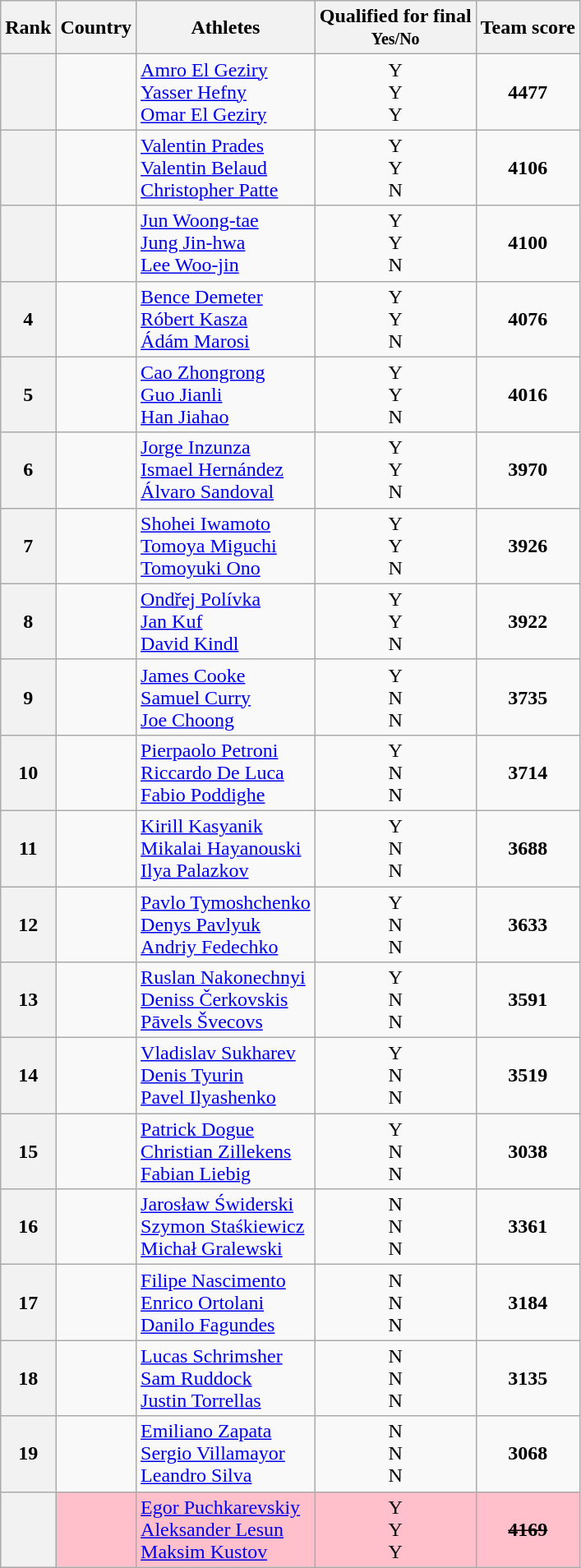<table class="wikitable sortable" style="text-align:center;">
<tr>
<th>Rank</th>
<th>Country</th>
<th>Athletes</th>
<th>Qualified for final<br><small>Yes/No</small></th>
<th>Team score</th>
</tr>
<tr>
<th></th>
<td align=left></td>
<td align=left><a href='#'>Amro El Geziry</a><br><a href='#'>Yasser Hefny</a><br><a href='#'>Omar El Geziry</a></td>
<td>Y<br>Y<br>Y</td>
<td><strong>4477</strong></td>
</tr>
<tr>
<th></th>
<td align=left></td>
<td align=left><a href='#'>Valentin Prades</a><br><a href='#'>Valentin Belaud</a><br><a href='#'>Christopher Patte</a></td>
<td>Y<br>Y<br>N</td>
<td><strong>4106</strong></td>
</tr>
<tr>
<th></th>
<td align=left></td>
<td align=left><a href='#'>Jun Woong-tae</a><br><a href='#'>Jung Jin-hwa</a><br><a href='#'>Lee Woo-jin</a></td>
<td>Y<br>Y<br>N</td>
<td><strong>4100</strong></td>
</tr>
<tr>
<th>4</th>
<td align=left></td>
<td align=left><a href='#'>Bence Demeter</a><br><a href='#'>Róbert Kasza</a><br><a href='#'>Ádám Marosi</a></td>
<td>Y<br>Y<br>N</td>
<td><strong>4076</strong></td>
</tr>
<tr>
<th>5</th>
<td align=left></td>
<td align=left><a href='#'>Cao Zhongrong</a><br><a href='#'>Guo Jianli</a><br><a href='#'>Han Jiahao</a></td>
<td>Y<br>Y<br>N</td>
<td><strong>4016</strong></td>
</tr>
<tr>
<th>6</th>
<td align=left></td>
<td align=left><a href='#'>Jorge Inzunza</a><br><a href='#'>Ismael Hernández</a><br><a href='#'>Álvaro Sandoval</a></td>
<td>Y<br>Y<br>N</td>
<td><strong>3970</strong></td>
</tr>
<tr>
<th>7</th>
<td align=left></td>
<td align=left><a href='#'>Shohei Iwamoto</a><br><a href='#'>Tomoya Miguchi</a><br><a href='#'>Tomoyuki Ono</a></td>
<td>Y<br>Y<br>N</td>
<td><strong>3926</strong></td>
</tr>
<tr>
<th>8</th>
<td align=left></td>
<td align=left><a href='#'>Ondřej Polívka</a><br><a href='#'>Jan Kuf</a><br><a href='#'>David Kindl</a></td>
<td>Y<br>Y<br>N</td>
<td><strong>3922</strong></td>
</tr>
<tr>
<th>9</th>
<td align=left></td>
<td align=left><a href='#'>James Cooke</a><br><a href='#'>Samuel Curry</a><br><a href='#'>Joe Choong</a></td>
<td>Y<br>N<br>N</td>
<td><strong>3735</strong></td>
</tr>
<tr>
<th>10</th>
<td align=left></td>
<td align=left><a href='#'>Pierpaolo Petroni</a><br><a href='#'>Riccardo De Luca</a><br><a href='#'>Fabio Poddighe</a></td>
<td>Y<br>N<br>N</td>
<td><strong>3714</strong></td>
</tr>
<tr>
<th>11</th>
<td align=left></td>
<td align=left><a href='#'>Kirill Kasyanik</a><br><a href='#'>Mikalai Hayanouski</a><br><a href='#'>Ilya Palazkov</a></td>
<td>Y<br>N<br>N</td>
<td><strong>3688</strong></td>
</tr>
<tr>
<th>12</th>
<td align=left></td>
<td align=left><a href='#'>Pavlo Tymoshchenko</a><br><a href='#'>Denys Pavlyuk</a><br><a href='#'>Andriy Fedechko</a></td>
<td>Y<br>N<br>N</td>
<td><strong>3633</strong></td>
</tr>
<tr>
<th>13</th>
<td align=left></td>
<td align=left><a href='#'>Ruslan Nakonechnyi</a><br><a href='#'>Deniss Čerkovskis</a><br><a href='#'>Pāvels Švecovs</a></td>
<td>Y<br>N<br>N</td>
<td><strong>3591</strong></td>
</tr>
<tr>
<th>14</th>
<td align=left></td>
<td align=left><a href='#'>Vladislav Sukharev</a><br><a href='#'>Denis Tyurin</a><br><a href='#'>Pavel Ilyashenko</a></td>
<td>Y<br>N<br>N</td>
<td><strong>3519</strong></td>
</tr>
<tr>
<th>15</th>
<td align=left></td>
<td align=left><a href='#'>Patrick Dogue</a><br><a href='#'>Christian Zillekens</a><br><a href='#'>Fabian Liebig</a></td>
<td>Y<br>N<br>N</td>
<td><strong>3038</strong></td>
</tr>
<tr>
<th>16</th>
<td align=left></td>
<td align=left><a href='#'>Jarosław Świderski</a><br><a href='#'>Szymon Staśkiewicz</a><br><a href='#'>Michał Gralewski</a></td>
<td>N<br>N<br>N</td>
<td><strong>3361</strong></td>
</tr>
<tr>
<th>17</th>
<td align=left></td>
<td align=left><a href='#'>Filipe Nascimento</a><br><a href='#'>Enrico Ortolani</a><br><a href='#'>Danilo Fagundes</a></td>
<td>N<br>N<br>N</td>
<td><strong>3184</strong></td>
</tr>
<tr>
<th>18</th>
<td align=left></td>
<td align=left><a href='#'>Lucas Schrimsher</a><br><a href='#'>Sam Ruddock</a><br><a href='#'>Justin Torrellas</a></td>
<td>N<br>N<br>N</td>
<td><strong>3135</strong></td>
</tr>
<tr>
<th>19</th>
<td align=left></td>
<td align=left><a href='#'>Emiliano Zapata</a><br><a href='#'>Sergio Villamayor</a><br><a href='#'>Leandro Silva</a></td>
<td>N<br>N<br>N</td>
<td><strong>3068</strong></td>
</tr>
<tr bgcolor=pink>
<th></th>
<td align=left></td>
<td align=left><a href='#'>Egor Puchkarevskiy</a><br><a href='#'>Aleksander Lesun</a><br><a href='#'>Maksim Kustov</a></td>
<td>Y<br>Y<br>Y</td>
<td><strong><s>4169</s></strong></td>
</tr>
</table>
